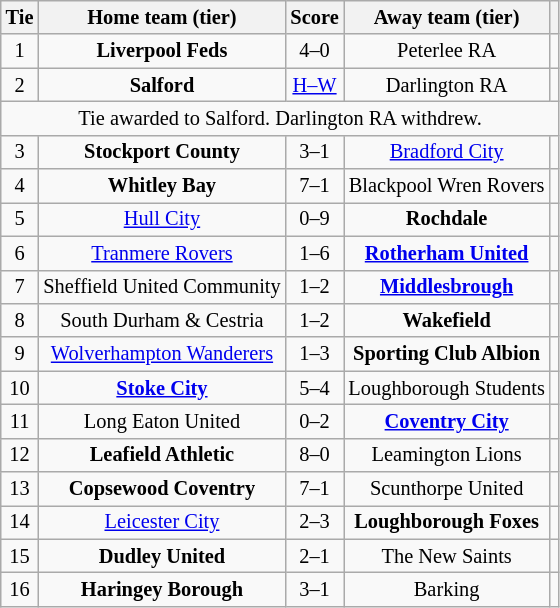<table class="wikitable" style="text-align:center; font-size:85%">
<tr>
<th>Tie</th>
<th>Home team (tier)</th>
<th>Score</th>
<th>Away team (tier)</th>
<th></th>
</tr>
<tr>
<td align="center">1</td>
<td><strong>Liverpool Feds</strong></td>
<td align="center">4–0</td>
<td>Peterlee RA</td>
<td></td>
</tr>
<tr>
<td align="center">2</td>
<td><strong>Salford</strong></td>
<td align="center"><a href='#'>H–W</a></td>
<td>Darlington RA</td>
<td></td>
</tr>
<tr>
<td colspan="5" align="center">Tie awarded to Salford. Darlington RA withdrew.</td>
</tr>
<tr>
<td align="center">3</td>
<td><strong>Stockport County</strong></td>
<td align="center">3–1</td>
<td><a href='#'>Bradford City</a></td>
<td></td>
</tr>
<tr>
<td align="center">4</td>
<td><strong>Whitley Bay</strong></td>
<td align="center">7–1</td>
<td>Blackpool Wren Rovers</td>
<td></td>
</tr>
<tr>
<td align="center">5</td>
<td><a href='#'>Hull City</a></td>
<td align="center">0–9</td>
<td><strong>Rochdale</strong></td>
<td></td>
</tr>
<tr>
<td align="center">6</td>
<td><a href='#'>Tranmere Rovers</a></td>
<td align="center">1–6</td>
<td><strong><a href='#'>Rotherham United</a></strong></td>
<td></td>
</tr>
<tr>
<td align="center">7</td>
<td>Sheffield United Community</td>
<td align="center">1–2</td>
<td><strong><a href='#'>Middlesbrough</a></strong></td>
<td></td>
</tr>
<tr>
<td align="center">8</td>
<td>South Durham & Cestria</td>
<td align="center">1–2</td>
<td><strong>Wakefield</strong></td>
<td></td>
</tr>
<tr>
<td align="center">9</td>
<td><a href='#'>Wolverhampton Wanderers</a></td>
<td align="center">1–3</td>
<td><strong>Sporting Club Albion</strong></td>
<td></td>
</tr>
<tr>
<td align="center">10</td>
<td><strong><a href='#'>Stoke City</a></strong></td>
<td align="center">5–4 </td>
<td>Loughborough Students</td>
<td></td>
</tr>
<tr>
<td align="center">11</td>
<td>Long Eaton United</td>
<td align="center">0–2</td>
<td><strong><a href='#'>Coventry City</a></strong></td>
<td></td>
</tr>
<tr>
<td align="center">12</td>
<td><strong>Leafield Athletic</strong></td>
<td align="center">8–0</td>
<td>Leamington Lions</td>
<td></td>
</tr>
<tr>
<td align="center">13</td>
<td><strong>Copsewood Coventry</strong></td>
<td align="center">7–1</td>
<td>Scunthorpe United</td>
<td></td>
</tr>
<tr>
<td align="center">14</td>
<td><a href='#'>Leicester City</a></td>
<td align="center">2–3 </td>
<td><strong>Loughborough Foxes</strong></td>
<td></td>
</tr>
<tr>
<td align="center">15</td>
<td><strong>Dudley United</strong></td>
<td align="center">2–1</td>
<td>The New Saints</td>
<td></td>
</tr>
<tr>
<td align="center">16</td>
<td><strong>Haringey Borough</strong></td>
<td align="center">3–1</td>
<td>Barking</td>
<td></td>
</tr>
</table>
